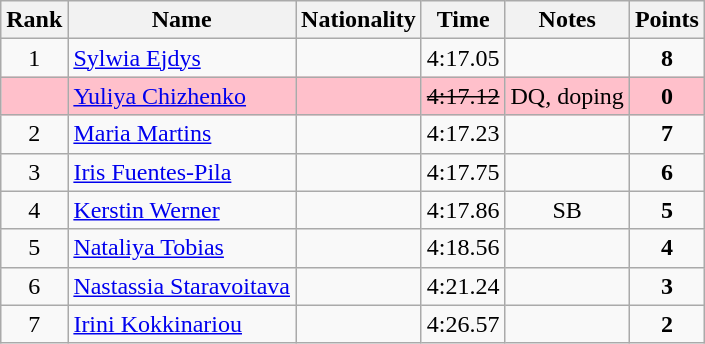<table class="wikitable sortable" style="text-align:center">
<tr>
<th>Rank</th>
<th>Name</th>
<th>Nationality</th>
<th>Time</th>
<th>Notes</th>
<th>Points</th>
</tr>
<tr>
<td>1</td>
<td align=left><a href='#'>Sylwia Ejdys</a></td>
<td align=left></td>
<td>4:17.05</td>
<td></td>
<td><strong>8</strong></td>
</tr>
<tr bgcolor=pink>
<td></td>
<td align=left><a href='#'>Yuliya Chizhenko</a></td>
<td align=left></td>
<td><s>4:17.12</s></td>
<td>DQ, doping</td>
<td><strong>0</strong></td>
</tr>
<tr>
<td>2</td>
<td align=left><a href='#'>Maria Martins</a></td>
<td align=left></td>
<td>4:17.23</td>
<td></td>
<td><strong>7</strong></td>
</tr>
<tr>
<td>3</td>
<td align=left><a href='#'>Iris Fuentes-Pila</a></td>
<td align=left></td>
<td>4:17.75</td>
<td></td>
<td><strong>6</strong></td>
</tr>
<tr>
<td>4</td>
<td align=left><a href='#'>Kerstin Werner</a></td>
<td align=left></td>
<td>4:17.86</td>
<td>SB</td>
<td><strong>5</strong></td>
</tr>
<tr>
<td>5</td>
<td align=left><a href='#'>Nataliya Tobias</a></td>
<td align=left></td>
<td>4:18.56</td>
<td></td>
<td><strong>4</strong></td>
</tr>
<tr>
<td>6</td>
<td align=left><a href='#'>Nastassia Staravoitava</a></td>
<td align=left></td>
<td>4:21.24</td>
<td></td>
<td><strong>3</strong></td>
</tr>
<tr>
<td>7</td>
<td align=left><a href='#'>Irini Kokkinariou</a></td>
<td align=left></td>
<td>4:26.57</td>
<td></td>
<td><strong>2</strong></td>
</tr>
</table>
